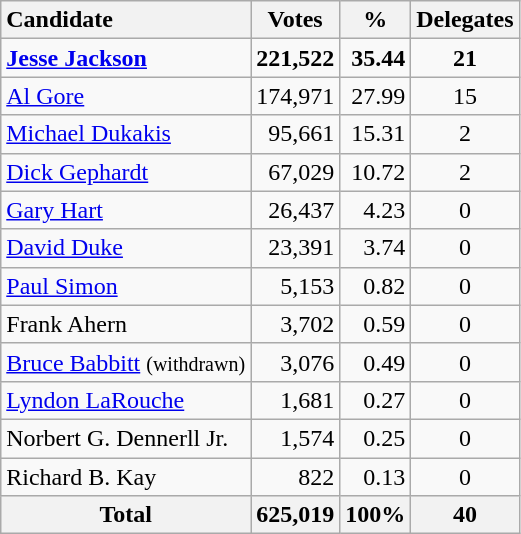<table class="wikitable sortable" style="text-align:right;">
<tr>
<th style="text-align:left;">Candidate</th>
<th>Votes</th>
<th>%</th>
<th>Delegates</th>
</tr>
<tr>
<td style="text-align:left;" data-sort-name="Jackson, Jesse"><strong><a href='#'>Jesse Jackson</a></strong></td>
<td><strong>221,522</strong></td>
<td><strong>35.44</strong></td>
<td style="text-align:center;"><strong>21</strong></td>
</tr>
<tr>
<td style="text-align:left;" data-sort-name="Gore, Al"><a href='#'>Al Gore</a></td>
<td>174,971</td>
<td>27.99</td>
<td style="text-align:center;">15</td>
</tr>
<tr>
<td style="text-align:left;" data-sort-name="Dukakis, Michael"><a href='#'>Michael Dukakis</a></td>
<td>95,661</td>
<td>15.31</td>
<td style="text-align:center;">2</td>
</tr>
<tr>
<td style="text-align:left;" data-sort-name="Gephardtt, Dick"><a href='#'>Dick Gephardt</a></td>
<td>67,029</td>
<td>10.72</td>
<td style="text-align:center;">2</td>
</tr>
<tr>
<td style="text-align:left;" data-sort-name="Hart, Gary"><a href='#'>Gary Hart</a></td>
<td>26,437</td>
<td>4.23</td>
<td style="text-align:center;">0</td>
</tr>
<tr>
<td style="text-align:left;" data-sort-name="Duke, David"><a href='#'>David Duke</a></td>
<td>23,391</td>
<td>3.74</td>
<td style="text-align:center;">0</td>
</tr>
<tr>
<td style="text-align:left;" data-sort-name="Simon, Paul"><a href='#'>Paul Simon</a></td>
<td>5,153</td>
<td>0.82</td>
<td style="text-align:center;">0</td>
</tr>
<tr>
<td style="text-align:left;" data-sort-name="Ahern, Frank">Frank Ahern</td>
<td>3,702</td>
<td>0.59</td>
<td style="text-align:center;">0</td>
</tr>
<tr>
<td style="text-align:left;" data-sort-name="Babbitt, Bruce"><a href='#'>Bruce Babbitt</a> <small>(withdrawn)</small></td>
<td>3,076</td>
<td>0.49</td>
<td style="text-align:center;">0</td>
</tr>
<tr>
<td style="text-align:left;" data-sort-name="LaRouche, Lyndon"><a href='#'>Lyndon LaRouche</a></td>
<td>1,681</td>
<td>0.27</td>
<td style="text-align:center;">0</td>
</tr>
<tr>
<td style="text-align:left;" data-sort-name="Dennerll Jr., Norbert">Norbert G. Dennerll Jr.</td>
<td>1,574</td>
<td>0.25</td>
<td style="text-align:center;">0</td>
</tr>
<tr>
<td style="text-align:left;" data-sort-name="Kay, Richard">Richard B. Kay</td>
<td>822</td>
<td>0.13</td>
<td style="text-align:center;">0</td>
</tr>
<tr>
<th>Total</th>
<th>625,019</th>
<th>100%</th>
<th>40</th>
</tr>
</table>
